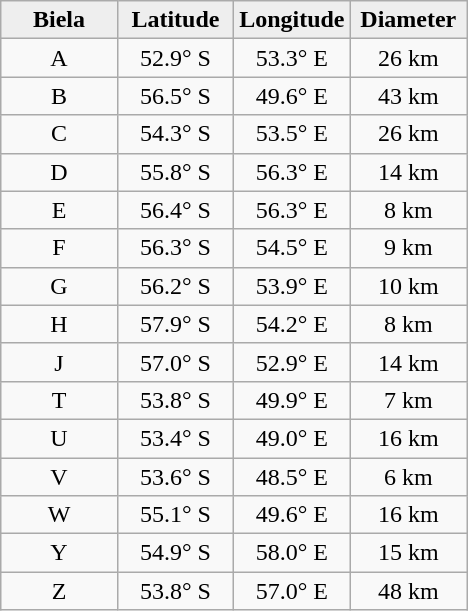<table class="wikitable">
<tr>
<th width="25%" style="background:#eeeeee;">Biela</th>
<th width="25%" style="background:#eeeeee;">Latitude</th>
<th width="25%" style="background:#eeeeee;">Longitude</th>
<th width="25%" style="background:#eeeeee;">Diameter</th>
</tr>
<tr>
<td align="center">A</td>
<td align="center">52.9° S</td>
<td align="center">53.3° E</td>
<td align="center">26 km</td>
</tr>
<tr>
<td align="center">B</td>
<td align="center">56.5° S</td>
<td align="center">49.6° E</td>
<td align="center">43 km</td>
</tr>
<tr>
<td align="center">C</td>
<td align="center">54.3° S</td>
<td align="center">53.5° E</td>
<td align="center">26 km</td>
</tr>
<tr>
<td align="center">D</td>
<td align="center">55.8° S</td>
<td align="center">56.3° E</td>
<td align="center">14 km</td>
</tr>
<tr>
<td align="center">E</td>
<td align="center">56.4° S</td>
<td align="center">56.3° E</td>
<td align="center">8 km</td>
</tr>
<tr>
<td align="center">F</td>
<td align="center">56.3° S</td>
<td align="center">54.5° E</td>
<td align="center">9 km</td>
</tr>
<tr>
<td align="center">G</td>
<td align="center">56.2° S</td>
<td align="center">53.9° E</td>
<td align="center">10 km</td>
</tr>
<tr>
<td align="center">H</td>
<td align="center">57.9° S</td>
<td align="center">54.2° E</td>
<td align="center">8 km</td>
</tr>
<tr>
<td align="center">J</td>
<td align="center">57.0° S</td>
<td align="center">52.9° E</td>
<td align="center">14 km</td>
</tr>
<tr>
<td align="center">T</td>
<td align="center">53.8° S</td>
<td align="center">49.9° E</td>
<td align="center">7 km</td>
</tr>
<tr>
<td align="center">U</td>
<td align="center">53.4° S</td>
<td align="center">49.0° E</td>
<td align="center">16 km</td>
</tr>
<tr>
<td align="center">V</td>
<td align="center">53.6° S</td>
<td align="center">48.5° E</td>
<td align="center">6 km</td>
</tr>
<tr>
<td align="center">W</td>
<td align="center">55.1° S</td>
<td align="center">49.6° E</td>
<td align="center">16 km</td>
</tr>
<tr>
<td align="center">Y</td>
<td align="center">54.9° S</td>
<td align="center">58.0° E</td>
<td align="center">15 km</td>
</tr>
<tr>
<td align="center">Z</td>
<td align="center">53.8° S</td>
<td align="center">57.0° E</td>
<td align="center">48 km</td>
</tr>
</table>
